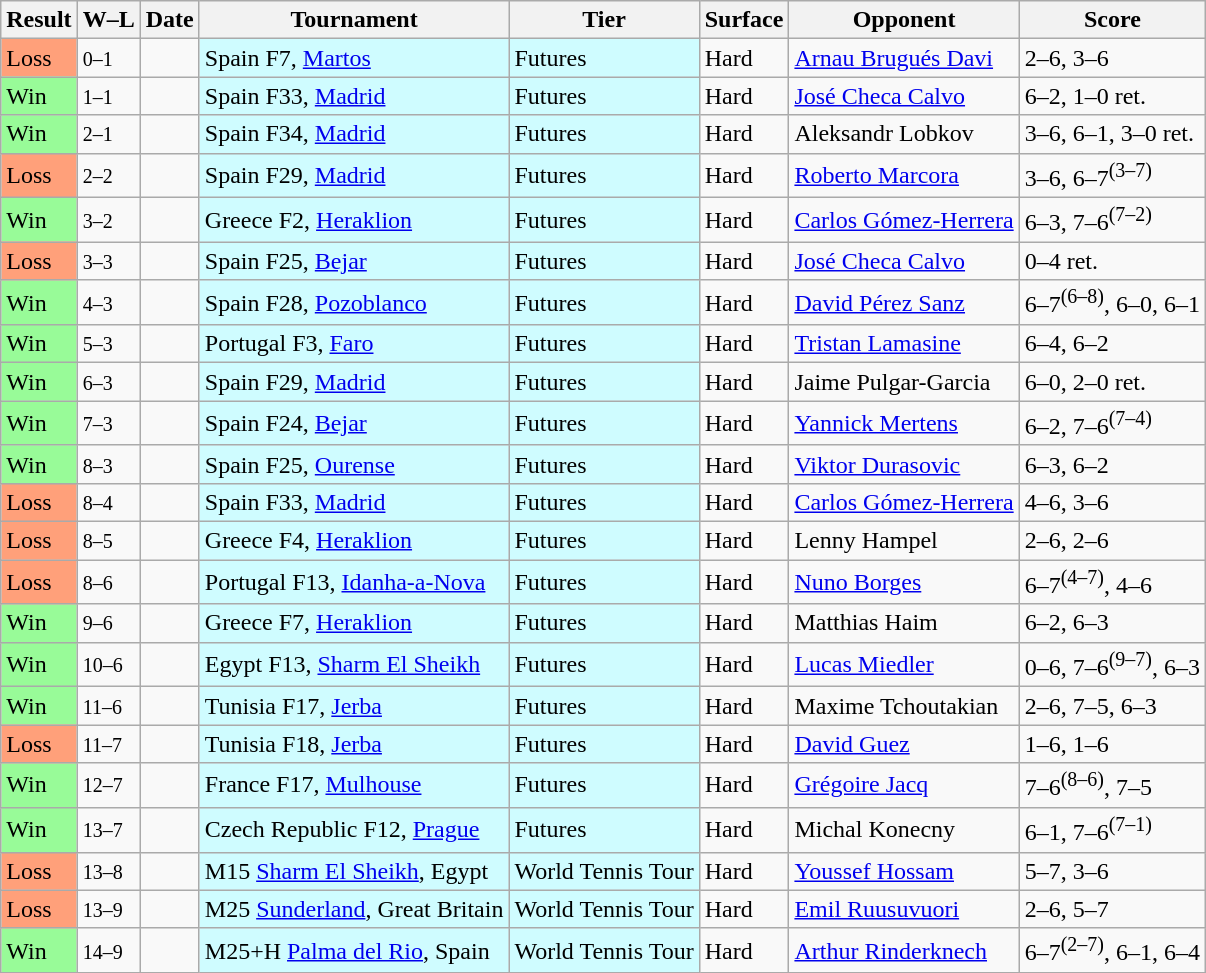<table class="sortable wikitable">
<tr>
<th>Result</th>
<th class="unsortable">W–L</th>
<th>Date</th>
<th>Tournament</th>
<th>Tier</th>
<th>Surface</th>
<th>Opponent</th>
<th class="unsortable">Score</th>
</tr>
<tr>
<td bgcolor=FFA07A>Loss</td>
<td><small>0–1</small></td>
<td></td>
<td style="background:#cffcff;">Spain F7, <a href='#'>Martos</a></td>
<td style="background:#cffcff;">Futures</td>
<td>Hard</td>
<td> <a href='#'>Arnau Brugués Davi</a></td>
<td>2–6, 3–6</td>
</tr>
<tr>
<td bgcolor=98FB98>Win</td>
<td><small>1–1</small></td>
<td></td>
<td style="background:#cffcff;">Spain F33, <a href='#'>Madrid</a></td>
<td style="background:#cffcff;">Futures</td>
<td>Hard</td>
<td> <a href='#'>José Checa Calvo</a></td>
<td>6–2, 1–0 ret.</td>
</tr>
<tr>
<td bgcolor=98FB98>Win</td>
<td><small>2–1</small></td>
<td></td>
<td style="background:#cffcff;">Spain F34, <a href='#'>Madrid</a></td>
<td style="background:#cffcff;">Futures</td>
<td>Hard</td>
<td> Aleksandr Lobkov</td>
<td>3–6, 6–1, 3–0 ret.</td>
</tr>
<tr>
<td bgcolor=FFA07A>Loss</td>
<td><small>2–2</small></td>
<td></td>
<td style="background:#cffcff;">Spain F29, <a href='#'>Madrid</a></td>
<td style="background:#cffcff;">Futures</td>
<td>Hard</td>
<td> <a href='#'>Roberto Marcora</a></td>
<td>3–6, 6–7<sup>(3–7)</sup></td>
</tr>
<tr>
<td bgcolor=98FB98>Win</td>
<td><small>3–2</small></td>
<td></td>
<td style="background:#cffcff;">Greece F2, <a href='#'>Heraklion</a></td>
<td style="background:#cffcff;">Futures</td>
<td>Hard</td>
<td> <a href='#'>Carlos Gómez-Herrera</a></td>
<td>6–3, 7–6<sup>(7–2)</sup></td>
</tr>
<tr>
<td bgcolor=FFA07A>Loss</td>
<td><small>3–3</small></td>
<td></td>
<td style="background:#cffcff;">Spain F25, <a href='#'>Bejar</a></td>
<td style="background:#cffcff;">Futures</td>
<td>Hard</td>
<td> <a href='#'>José Checa Calvo</a></td>
<td>0–4 ret.</td>
</tr>
<tr>
<td bgcolor=98FB98>Win</td>
<td><small>4–3</small></td>
<td></td>
<td style="background:#cffcff;">Spain F28, <a href='#'>Pozoblanco</a></td>
<td style="background:#cffcff;">Futures</td>
<td>Hard</td>
<td> <a href='#'>David Pérez Sanz</a></td>
<td>6–7<sup>(6–8)</sup>, 6–0, 6–1</td>
</tr>
<tr>
<td bgcolor=98FB98>Win</td>
<td><small>5–3</small></td>
<td></td>
<td style="background:#cffcff;">Portugal F3, <a href='#'>Faro</a></td>
<td style="background:#cffcff;">Futures</td>
<td>Hard</td>
<td> <a href='#'>Tristan Lamasine</a></td>
<td>6–4, 6–2</td>
</tr>
<tr>
<td bgcolor=98FB98>Win</td>
<td><small>6–3</small></td>
<td></td>
<td style="background:#cffcff;">Spain F29, <a href='#'>Madrid</a></td>
<td style="background:#cffcff;">Futures</td>
<td>Hard</td>
<td> Jaime Pulgar-Garcia</td>
<td>6–0, 2–0 ret.</td>
</tr>
<tr>
<td bgcolor=98FB98>Win</td>
<td><small>7–3</small></td>
<td></td>
<td style="background:#cffcff;">Spain F24, <a href='#'>Bejar</a></td>
<td style="background:#cffcff;">Futures</td>
<td>Hard</td>
<td> <a href='#'>Yannick Mertens</a></td>
<td>6–2, 7–6<sup>(7–4)</sup></td>
</tr>
<tr>
<td bgcolor=98FB98>Win</td>
<td><small>8–3</small></td>
<td></td>
<td style="background:#cffcff;">Spain F25, <a href='#'>Ourense</a></td>
<td style="background:#cffcff;">Futures</td>
<td>Hard</td>
<td> <a href='#'>Viktor Durasovic</a></td>
<td>6–3, 6–2</td>
</tr>
<tr>
<td bgcolor=FFA07A>Loss</td>
<td><small>8–4</small></td>
<td></td>
<td style="background:#cffcff;">Spain F33, <a href='#'>Madrid</a></td>
<td style="background:#cffcff;">Futures</td>
<td>Hard</td>
<td> <a href='#'>Carlos Gómez-Herrera</a></td>
<td>4–6, 3–6</td>
</tr>
<tr>
<td bgcolor=FFA07A>Loss</td>
<td><small>8–5</small></td>
<td></td>
<td style="background:#cffcff;">Greece F4, <a href='#'>Heraklion</a></td>
<td style="background:#cffcff;">Futures</td>
<td>Hard</td>
<td> Lenny Hampel</td>
<td>2–6, 2–6</td>
</tr>
<tr>
<td bgcolor=FFA07A>Loss</td>
<td><small>8–6</small></td>
<td></td>
<td style="background:#cffcff;">Portugal F13, <a href='#'>Idanha-a-Nova</a></td>
<td style="background:#cffcff;">Futures</td>
<td>Hard</td>
<td> <a href='#'>Nuno Borges</a></td>
<td>6–7<sup>(4–7)</sup>, 4–6</td>
</tr>
<tr>
<td bgcolor=98FB98>Win</td>
<td><small>9–6</small></td>
<td></td>
<td style="background:#cffcff;">Greece F7, <a href='#'>Heraklion</a></td>
<td style="background:#cffcff;">Futures</td>
<td>Hard</td>
<td> Matthias Haim</td>
<td>6–2, 6–3</td>
</tr>
<tr>
<td bgcolor=98FB98>Win</td>
<td><small>10–6</small></td>
<td></td>
<td style="background:#cffcff;">Egypt F13, <a href='#'>Sharm El Sheikh</a></td>
<td style="background:#cffcff;">Futures</td>
<td>Hard</td>
<td> <a href='#'>Lucas Miedler</a></td>
<td>0–6, 7–6<sup>(9–7)</sup>, 6–3</td>
</tr>
<tr>
<td bgcolor=98FB98>Win</td>
<td><small>11–6</small></td>
<td></td>
<td style="background:#cffcff;">Tunisia F17, <a href='#'>Jerba</a></td>
<td style="background:#cffcff;">Futures</td>
<td>Hard</td>
<td> Maxime Tchoutakian</td>
<td>2–6, 7–5, 6–3</td>
</tr>
<tr>
<td bgcolor=FFA07A>Loss</td>
<td><small>11–7</small></td>
<td></td>
<td style="background:#cffcff;">Tunisia F18, <a href='#'>Jerba</a></td>
<td style="background:#cffcff;">Futures</td>
<td>Hard</td>
<td> <a href='#'>David Guez</a></td>
<td>1–6, 1–6</td>
</tr>
<tr>
<td bgcolor=98FB98>Win</td>
<td><small>12–7</small></td>
<td></td>
<td style="background:#cffcff;">France F17, <a href='#'>Mulhouse</a></td>
<td style="background:#cffcff;">Futures</td>
<td>Hard</td>
<td> <a href='#'>Grégoire Jacq</a></td>
<td>7–6<sup>(8–6)</sup>, 7–5</td>
</tr>
<tr>
<td bgcolor=98FB98>Win</td>
<td><small>13–7</small></td>
<td></td>
<td style="background:#cffcff;">Czech Republic F12, <a href='#'>Prague</a></td>
<td style="background:#cffcff;">Futures</td>
<td>Hard</td>
<td> Michal Konecny</td>
<td>6–1, 7–6<sup>(7–1)</sup></td>
</tr>
<tr>
<td bgcolor=FFA07A>Loss</td>
<td><small>13–8</small></td>
<td></td>
<td style="background:#cffcff;">M15 <a href='#'>Sharm El Sheikh</a>, Egypt</td>
<td style="background:#cffcff;">World Tennis Tour</td>
<td>Hard</td>
<td> <a href='#'>Youssef Hossam</a></td>
<td>5–7, 3–6</td>
</tr>
<tr>
<td bgcolor=FFA07A>Loss</td>
<td><small>13–9</small></td>
<td></td>
<td style="background:#cffcff;">M25 <a href='#'>Sunderland</a>, Great Britain</td>
<td style="background:#cffcff;">World Tennis Tour</td>
<td>Hard</td>
<td> <a href='#'>Emil Ruusuvuori</a></td>
<td>2–6, 5–7</td>
</tr>
<tr>
<td bgcolor=98FB98>Win</td>
<td><small>14–9</small></td>
<td></td>
<td style="background:#cffcff;">M25+H <a href='#'>Palma del Rio</a>, Spain</td>
<td style="background:#cffcff;">World Tennis Tour</td>
<td>Hard</td>
<td> <a href='#'>Arthur Rinderknech</a></td>
<td>6–7<sup>(2–7)</sup>, 6–1, 6–4</td>
</tr>
</table>
